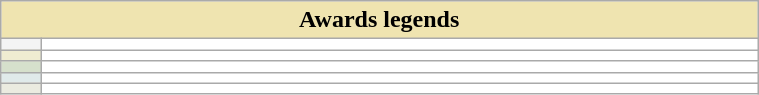<table class="wikitable" style="background-color:#FFFFFF;width:40%;">
<tr>
<th colspan="2" style="background-color:#EFE4B0;">Awards legends</th>
</tr>
<tr>
<td style="background-color:#F4F4F4;width:20px;"></td>
<td></td>
</tr>
<tr>
<td style="background-color:#EFECD1;width:20px;"></td>
<td></td>
</tr>
<tr>
<td style="background-color:#D6E0CC;width:20px;"></td>
<td></td>
</tr>
<tr>
<td style="background-color:#E0EAEA;width:20px;"></td>
<td></td>
</tr>
<tr>
<td style="background-color:#EBEBE0;width:20px;"></td>
<td></td>
</tr>
</table>
